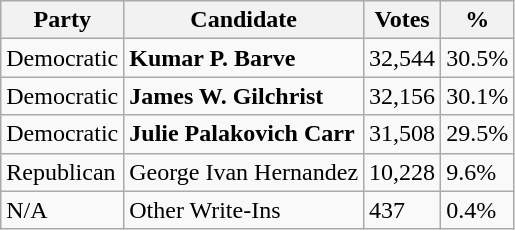<table class="wikitable">
<tr>
<th>Party</th>
<th>Candidate</th>
<th>Votes</th>
<th>%</th>
</tr>
<tr>
<td>Democratic</td>
<td><strong>Kumar P. Barve</strong></td>
<td>32,544</td>
<td>30.5%</td>
</tr>
<tr>
<td>Democratic</td>
<td><strong>James W. Gilchrist</strong></td>
<td>32,156</td>
<td>30.1%</td>
</tr>
<tr>
<td>Democratic</td>
<td><strong>Julie Palakovich Carr</strong></td>
<td>31,508</td>
<td>29.5%</td>
</tr>
<tr>
<td>Republican</td>
<td>George Ivan Hernandez</td>
<td>10,228</td>
<td>9.6%</td>
</tr>
<tr>
<td>N/A</td>
<td>Other Write-Ins</td>
<td>437</td>
<td>0.4%</td>
</tr>
</table>
